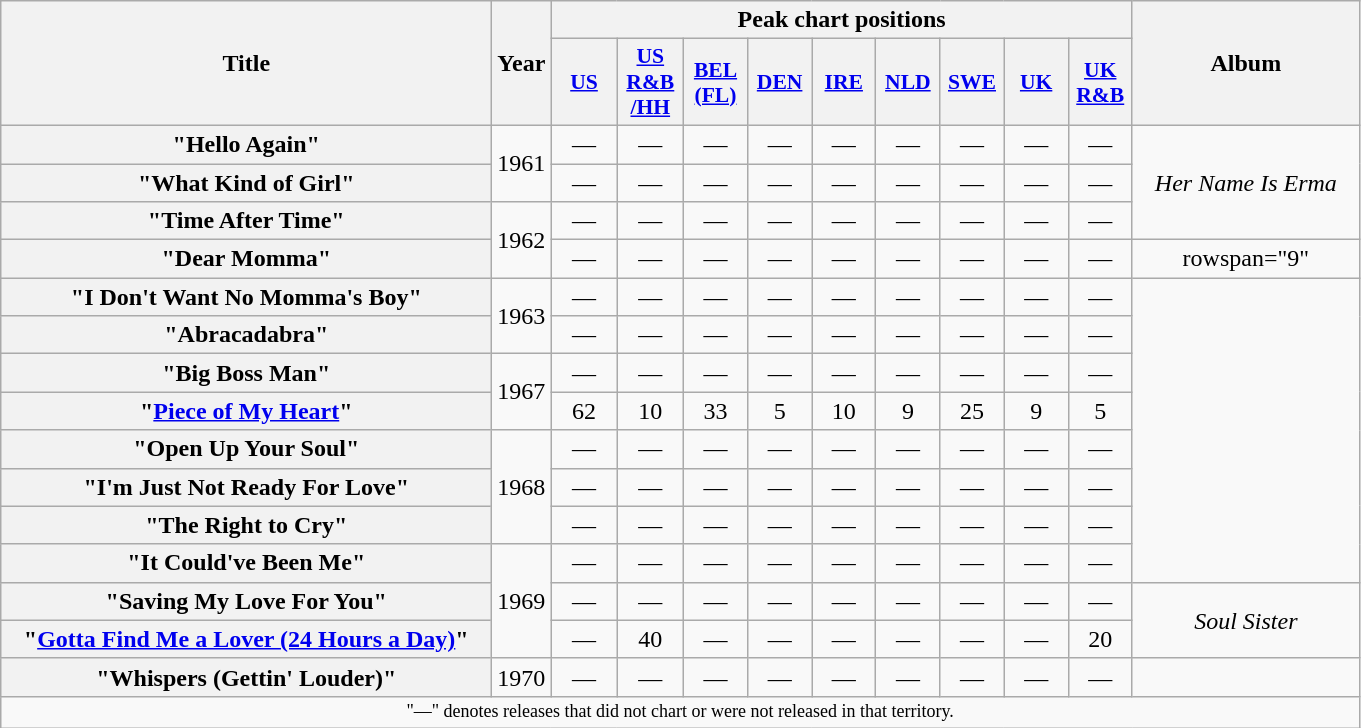<table class="wikitable plainrowheaders" style="text-align:center;" border="1">
<tr>
<th scope="col" rowspan="2" style="width:20em;">Title</th>
<th scope="col" rowspan="2">Year</th>
<th scope="col" colspan="9">Peak chart positions</th>
<th scope="col" rowspan="2" style="width:9em;">Album</th>
</tr>
<tr>
<th scope="col" style="width:2.6em; font-size:90%;"><a href='#'>US</a><br></th>
<th scope="col" style="width:2.6em; font-size:90%;"><a href='#'>US<br>R&B<br>/HH</a><br></th>
<th scope="col" style="width:2.5em; font-size:90%;"><a href='#'>BEL<br>(FL)</a><br></th>
<th scope="col" style="width:2.5em; font-size:90%;"><a href='#'>DEN</a><br></th>
<th scope="col" style="width:2.5em; font-size:90%;"><a href='#'>IRE</a><br></th>
<th scope="col" style="width:2.5em; font-size:90%;"><a href='#'>NLD</a><br></th>
<th scope="col" style="width:2.5em; font-size:90%;"><a href='#'>SWE</a><br></th>
<th scope="col" style="width:2.5em; font-size:90%;"><a href='#'>UK</a><br></th>
<th scope="col" style="width:2.5em; font-size:90%;"><a href='#'>UK R&B</a><br></th>
</tr>
<tr>
<th scope="row">"Hello Again"</th>
<td rowspan="2">1961</td>
<td>—</td>
<td>—</td>
<td>—</td>
<td>—</td>
<td>—</td>
<td>—</td>
<td>—</td>
<td>—</td>
<td>—</td>
<td rowspan="3"><em>Her Name Is Erma</em></td>
</tr>
<tr>
<th scope="row">"What Kind of Girl"</th>
<td>—</td>
<td>—</td>
<td>—</td>
<td>—</td>
<td>—</td>
<td>—</td>
<td>—</td>
<td>—</td>
<td>—</td>
</tr>
<tr>
<th scope="row">"Time After Time"</th>
<td rowspan="2">1962</td>
<td>—</td>
<td>—</td>
<td>—</td>
<td>—</td>
<td>—</td>
<td>—</td>
<td>—</td>
<td>—</td>
<td>—</td>
</tr>
<tr>
<th scope="row">"Dear Momma"</th>
<td>—</td>
<td>—</td>
<td>—</td>
<td>—</td>
<td>—</td>
<td>—</td>
<td>—</td>
<td>—</td>
<td>—</td>
<td>rowspan="9" </td>
</tr>
<tr>
<th scope="row">"I Don't Want No Momma's Boy"</th>
<td rowspan="2">1963</td>
<td>—</td>
<td>—</td>
<td>—</td>
<td>—</td>
<td>—</td>
<td>—</td>
<td>—</td>
<td>—</td>
<td>—</td>
</tr>
<tr>
<th scope="row">"Abracadabra"</th>
<td>—</td>
<td>—</td>
<td>—</td>
<td>—</td>
<td>—</td>
<td>—</td>
<td>—</td>
<td>—</td>
<td>—</td>
</tr>
<tr>
<th scope="row">"Big Boss Man"</th>
<td rowspan="2">1967</td>
<td>—</td>
<td>—</td>
<td>—</td>
<td>—</td>
<td>—</td>
<td>—</td>
<td>—</td>
<td>—</td>
<td>—</td>
</tr>
<tr>
<th scope="row">"<a href='#'>Piece of My Heart</a>"</th>
<td>62</td>
<td>10</td>
<td>33</td>
<td>5</td>
<td>10</td>
<td>9</td>
<td>25</td>
<td>9</td>
<td>5</td>
</tr>
<tr>
<th scope="row">"Open Up Your Soul"</th>
<td rowspan="3">1968</td>
<td>—</td>
<td>—</td>
<td>—</td>
<td>—</td>
<td>—</td>
<td>—</td>
<td>—</td>
<td>—</td>
<td>—</td>
</tr>
<tr>
<th scope="row">"I'm Just Not Ready For Love"</th>
<td>—</td>
<td>—</td>
<td>—</td>
<td>—</td>
<td>—</td>
<td>—</td>
<td>—</td>
<td>—</td>
<td>—</td>
</tr>
<tr>
<th scope="row">"The Right to Cry"</th>
<td>—</td>
<td>—</td>
<td>—</td>
<td>—</td>
<td>—</td>
<td>—</td>
<td>—</td>
<td>—</td>
<td>—</td>
</tr>
<tr>
<th scope="row">"It Could've Been Me"</th>
<td rowspan="3">1969</td>
<td>—</td>
<td>—</td>
<td>—</td>
<td>—</td>
<td>—</td>
<td>—</td>
<td>—</td>
<td>—</td>
<td>—</td>
</tr>
<tr>
<th scope="row">"Saving My Love For You"</th>
<td>—</td>
<td>—</td>
<td>—</td>
<td>—</td>
<td>—</td>
<td>—</td>
<td>—</td>
<td>—</td>
<td>—</td>
<td rowspan="2"><em>Soul Sister</em></td>
</tr>
<tr>
<th scope="row">"<a href='#'>Gotta Find Me a Lover (24 Hours a Day)</a>"</th>
<td>—</td>
<td>40</td>
<td>—</td>
<td>—</td>
<td>—</td>
<td>—</td>
<td>—</td>
<td>—</td>
<td>20</td>
</tr>
<tr>
<th scope="row">"Whispers (Gettin' Louder)"</th>
<td>1970</td>
<td>—</td>
<td>—</td>
<td>—</td>
<td>—</td>
<td>—</td>
<td>—</td>
<td>—</td>
<td>—</td>
<td>—</td>
<td></td>
</tr>
<tr>
<td colspan="12" style="text-align:center; font-size:9pt;">"—" denotes releases that did not chart or were not released in that territory.</td>
</tr>
</table>
